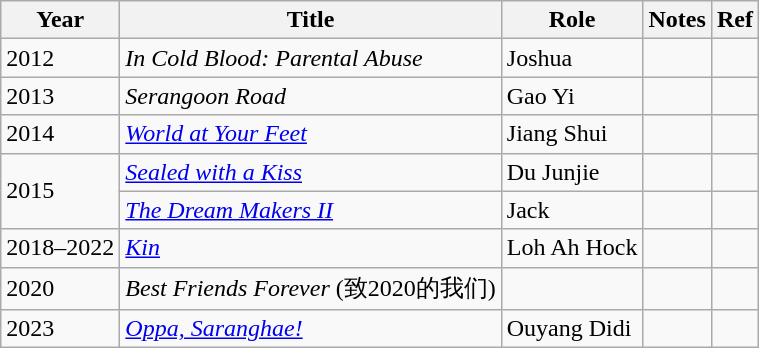<table class="wikitable sortable">
<tr>
<th>Year</th>
<th>Title</th>
<th>Role</th>
<th class="unsortable">Notes</th>
<th class="unsortable">Ref</th>
</tr>
<tr>
<td>2012</td>
<td><em>In Cold Blood: Parental Abuse</em></td>
<td>Joshua</td>
<td></td>
<td></td>
</tr>
<tr>
<td>2013</td>
<td><em>Serangoon Road</em></td>
<td>Gao Yi</td>
<td></td>
<td></td>
</tr>
<tr>
<td>2014</td>
<td><em><a href='#'>World at Your Feet</a></em></td>
<td>Jiang Shui</td>
<td></td>
<td></td>
</tr>
<tr>
<td rowspan=2>2015</td>
<td><em><a href='#'>Sealed with a Kiss</a></em></td>
<td>Du Junjie</td>
<td></td>
<td></td>
</tr>
<tr>
<td><em><a href='#'>The Dream Makers II</a></em></td>
<td>Jack</td>
<td></td>
<td></td>
</tr>
<tr>
<td>2018–2022</td>
<td><a href='#'><em>Kin</em></a></td>
<td>Loh Ah Hock</td>
<td></td>
<td></td>
</tr>
<tr>
<td>2020</td>
<td><em>Best Friends Forever </em> (致2020的我们)</td>
<td></td>
<td></td>
<td></td>
</tr>
<tr>
<td>2023</td>
<td><em><a href='#'>Oppa, Saranghae!</a></em></td>
<td>Ouyang Didi</td>
<td></td>
<td></td>
</tr>
</table>
